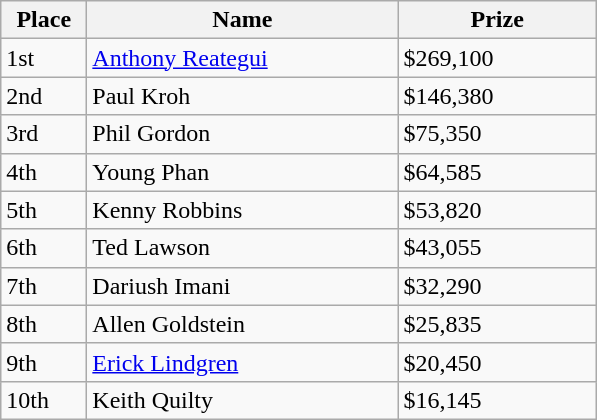<table class="wikitable">
<tr>
<th width="50">Place</th>
<th width="200">Name</th>
<th width="125">Prize</th>
</tr>
<tr>
<td>1st</td>
<td><a href='#'>Anthony Reategui</a></td>
<td>$269,100</td>
</tr>
<tr>
<td>2nd</td>
<td>Paul Kroh</td>
<td>$146,380</td>
</tr>
<tr>
<td>3rd</td>
<td>Phil Gordon</td>
<td>$75,350</td>
</tr>
<tr>
<td>4th</td>
<td>Young Phan</td>
<td>$64,585</td>
</tr>
<tr>
<td>5th</td>
<td>Kenny Robbins</td>
<td>$53,820</td>
</tr>
<tr>
<td>6th</td>
<td>Ted Lawson</td>
<td>$43,055</td>
</tr>
<tr>
<td>7th</td>
<td>Dariush Imani</td>
<td>$32,290</td>
</tr>
<tr>
<td>8th</td>
<td>Allen Goldstein</td>
<td>$25,835</td>
</tr>
<tr>
<td>9th</td>
<td><a href='#'>Erick Lindgren</a></td>
<td>$20,450</td>
</tr>
<tr>
<td>10th</td>
<td>Keith Quilty</td>
<td>$16,145</td>
</tr>
</table>
